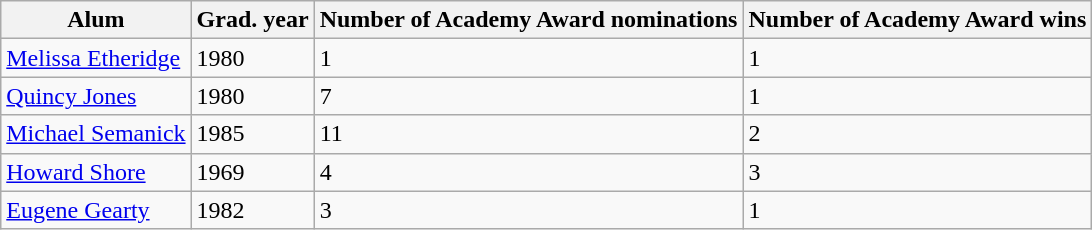<table class="wikitable sortable">
<tr>
<th>Alum</th>
<th>Grad. year</th>
<th>Number of Academy Award nominations</th>
<th>Number of Academy Award wins</th>
</tr>
<tr>
<td><a href='#'>Melissa Etheridge</a></td>
<td>1980</td>
<td>1</td>
<td>1</td>
</tr>
<tr>
<td><a href='#'>Quincy Jones</a></td>
<td>1980</td>
<td>7</td>
<td>1</td>
</tr>
<tr>
<td><a href='#'>Michael Semanick</a></td>
<td>1985</td>
<td>11</td>
<td>2</td>
</tr>
<tr>
<td><a href='#'>Howard Shore</a></td>
<td>1969</td>
<td>4</td>
<td>3</td>
</tr>
<tr>
<td><a href='#'>Eugene Gearty</a></td>
<td>1982</td>
<td>3</td>
<td>1</td>
</tr>
</table>
